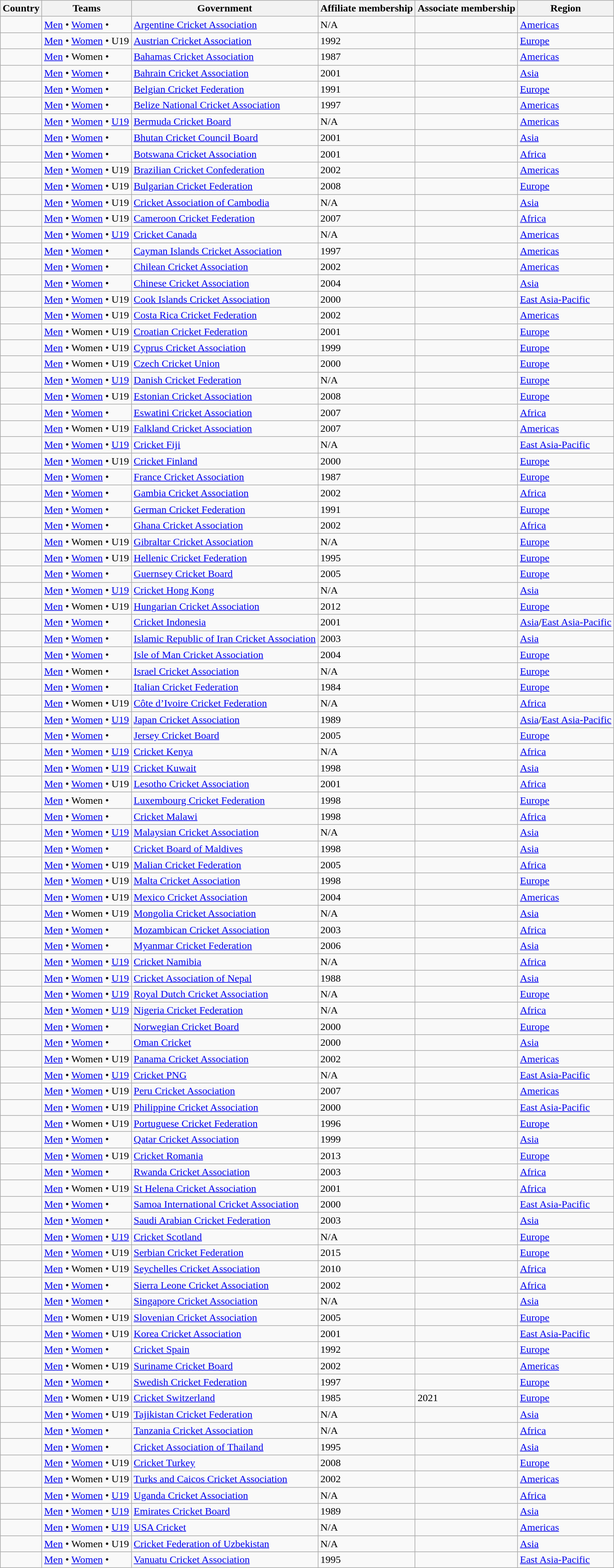<table class="wikitable sortable">
<tr>
<th>Country</th>
<th>Teams</th>
<th>Government</th>
<th>Affiliate membership</th>
<th>Associate membership</th>
<th>Region</th>
</tr>
<tr>
<td></td>
<td><a href='#'>Men</a> • <a href='#'>Women</a> • </td>
<td><a href='#'>Argentine Cricket Association</a></td>
<td>N/A</td>
<td></td>
<td><a href='#'>Americas</a></td>
</tr>
<tr>
<td></td>
<td><a href='#'>Men</a> • <a href='#'>Women</a> • <span>U19</span></td>
<td><a href='#'>Austrian Cricket Association</a></td>
<td>1992</td>
<td></td>
<td><a href='#'>Europe</a></td>
</tr>
<tr>
<td></td>
<td><a href='#'>Men</a> • <span>Women</span> • </td>
<td><a href='#'>Bahamas Cricket Association</a></td>
<td>1987</td>
<td></td>
<td><a href='#'>Americas</a></td>
</tr>
<tr>
<td></td>
<td><a href='#'>Men</a> • <a href='#'>Women</a> • </td>
<td><a href='#'>Bahrain Cricket Association</a></td>
<td>2001</td>
<td></td>
<td><a href='#'>Asia</a></td>
</tr>
<tr>
<td></td>
<td><a href='#'>Men</a> • <a href='#'>Women</a> • </td>
<td><a href='#'>Belgian Cricket Federation</a></td>
<td>1991</td>
<td></td>
<td><a href='#'>Europe</a></td>
</tr>
<tr>
<td></td>
<td><a href='#'>Men</a> • <a href='#'>Women</a> • </td>
<td><a href='#'>Belize National Cricket Association</a></td>
<td>1997</td>
<td></td>
<td><a href='#'>Americas</a></td>
</tr>
<tr>
<td></td>
<td><a href='#'>Men</a> • <a href='#'>Women</a> • <a href='#'>U19</a></td>
<td><a href='#'>Bermuda Cricket Board</a></td>
<td>N/A</td>
<td></td>
<td><a href='#'>Americas</a></td>
</tr>
<tr>
<td></td>
<td><a href='#'>Men</a> • <a href='#'>Women</a> • </td>
<td><a href='#'>Bhutan Cricket Council Board</a></td>
<td>2001</td>
<td></td>
<td><a href='#'>Asia</a></td>
</tr>
<tr>
<td></td>
<td><a href='#'>Men</a> • <a href='#'>Women</a> • </td>
<td><a href='#'>Botswana Cricket Association</a></td>
<td>2001</td>
<td></td>
<td><a href='#'>Africa</a></td>
</tr>
<tr>
<td></td>
<td><a href='#'>Men</a> • <a href='#'>Women</a> • <span>U19</span></td>
<td><a href='#'>Brazilian Cricket Confederation</a></td>
<td>2002</td>
<td></td>
<td><a href='#'>Americas</a></td>
</tr>
<tr>
<td></td>
<td><a href='#'>Men</a> • <a href='#'>Women</a> • <span>U19</span></td>
<td><a href='#'>Bulgarian Cricket Federation</a></td>
<td>2008</td>
<td></td>
<td><a href='#'>Europe</a></td>
</tr>
<tr>
<td></td>
<td><a href='#'>Men</a> • <a href='#'>Women</a> • <span>U19</span></td>
<td><a href='#'>Cricket Association of Cambodia</a></td>
<td>N/A</td>
<td></td>
<td><a href='#'>Asia</a></td>
</tr>
<tr>
<td></td>
<td><a href='#'>Men</a> • <a href='#'>Women</a> • <span>U19</span></td>
<td><a href='#'>Cameroon Cricket Federation</a></td>
<td>2007</td>
<td></td>
<td><a href='#'>Africa</a></td>
</tr>
<tr>
<td></td>
<td><a href='#'>Men</a> • <a href='#'>Women</a> • <a href='#'>U19</a></td>
<td><a href='#'>Cricket Canada</a></td>
<td>N/A</td>
<td></td>
<td><a href='#'>Americas</a></td>
</tr>
<tr>
<td></td>
<td><a href='#'>Men</a> • <a href='#'>Women</a> • </td>
<td><a href='#'>Cayman Islands Cricket Association</a></td>
<td>1997</td>
<td></td>
<td><a href='#'>Americas</a></td>
</tr>
<tr>
<td></td>
<td><a href='#'>Men</a> • <a href='#'>Women</a> • </td>
<td><a href='#'>Chilean Cricket Association</a></td>
<td>2002</td>
<td></td>
<td><a href='#'>Americas</a></td>
</tr>
<tr>
<td></td>
<td><a href='#'>Men</a> • <a href='#'>Women</a> • </td>
<td><a href='#'>Chinese Cricket Association</a></td>
<td>2004</td>
<td></td>
<td><a href='#'>Asia</a></td>
</tr>
<tr>
<td></td>
<td><a href='#'>Men</a> • <a href='#'>Women</a> • <span>U19</span></td>
<td><a href='#'>Cook Islands Cricket Association</a></td>
<td>2000</td>
<td></td>
<td><a href='#'>East Asia-Pacific</a></td>
</tr>
<tr>
<td></td>
<td><a href='#'>Men</a> • <a href='#'>Women</a> • <span>U19</span></td>
<td><a href='#'>Costa Rica Cricket Federation</a></td>
<td>2002</td>
<td></td>
<td><a href='#'>Americas</a></td>
</tr>
<tr>
<td></td>
<td><a href='#'>Men</a> • <span>Women</span> • <span>U19</span></td>
<td><a href='#'>Croatian Cricket Federation</a></td>
<td>2001</td>
<td></td>
<td><a href='#'>Europe</a></td>
</tr>
<tr>
<td></td>
<td><a href='#'>Men</a> • <span>Women</span> • <span>U19</span></td>
<td><a href='#'>Cyprus Cricket Association</a></td>
<td>1999</td>
<td></td>
<td><a href='#'>Europe</a></td>
</tr>
<tr>
<td></td>
<td><a href='#'>Men</a> • <span>Women</span> • <span>U19</span></td>
<td><a href='#'>Czech Cricket Union</a></td>
<td>2000</td>
<td></td>
<td><a href='#'>Europe</a></td>
</tr>
<tr>
<td></td>
<td><a href='#'>Men</a> • <a href='#'>Women</a> • <a href='#'>U19</a></td>
<td><a href='#'>Danish Cricket Federation</a></td>
<td>N/A</td>
<td></td>
<td><a href='#'>Europe</a></td>
</tr>
<tr>
<td></td>
<td><a href='#'>Men</a> • <a href='#'>Women</a> • <span>U19</span></td>
<td><a href='#'>Estonian Cricket Association</a></td>
<td>2008</td>
<td></td>
<td><a href='#'>Europe</a></td>
</tr>
<tr>
<td></td>
<td><a href='#'>Men</a> • <a href='#'>Women</a> • </td>
<td><a href='#'>Eswatini Cricket Association</a></td>
<td>2007</td>
<td></td>
<td><a href='#'>Africa</a></td>
</tr>
<tr>
<td></td>
<td><a href='#'>Men</a> • <span>Women</span> • <span>U19</span></td>
<td><a href='#'>Falkland Cricket Association</a></td>
<td>2007</td>
<td></td>
<td><a href='#'>Americas</a></td>
</tr>
<tr>
<td></td>
<td><a href='#'>Men</a> • <a href='#'>Women</a> • <a href='#'>U19</a></td>
<td><a href='#'>Cricket Fiji</a></td>
<td>N/A</td>
<td></td>
<td><a href='#'>East Asia-Pacific</a></td>
</tr>
<tr>
<td></td>
<td><a href='#'>Men</a> • <a href='#'>Women</a> • <span>U19</span></td>
<td><a href='#'>Cricket Finland</a></td>
<td>2000</td>
<td></td>
<td><a href='#'>Europe</a></td>
</tr>
<tr>
<td></td>
<td><a href='#'>Men</a> • <a href='#'>Women</a> • </td>
<td><a href='#'>France Cricket Association</a></td>
<td>1987</td>
<td></td>
<td><a href='#'>Europe</a></td>
</tr>
<tr>
<td></td>
<td><a href='#'>Men</a> • <a href='#'>Women</a> • </td>
<td><a href='#'>Gambia Cricket Association</a></td>
<td>2002</td>
<td></td>
<td><a href='#'>Africa</a></td>
</tr>
<tr>
<td></td>
<td><a href='#'>Men</a> • <a href='#'>Women</a> • </td>
<td><a href='#'>German Cricket Federation</a></td>
<td>1991</td>
<td></td>
<td><a href='#'>Europe</a></td>
</tr>
<tr>
<td></td>
<td><a href='#'>Men</a> • <a href='#'>Women</a> • </td>
<td><a href='#'>Ghana Cricket Association</a></td>
<td>2002</td>
<td></td>
<td><a href='#'>Africa</a></td>
</tr>
<tr>
<td></td>
<td><a href='#'>Men</a> • <span>Women</span> • <span>U19</span></td>
<td><a href='#'>Gibraltar Cricket Association</a></td>
<td>N/A</td>
<td></td>
<td><a href='#'>Europe</a></td>
</tr>
<tr>
<td></td>
<td><a href='#'>Men</a> • <a href='#'>Women</a> • <span>U19</span></td>
<td><a href='#'>Hellenic Cricket Federation</a></td>
<td>1995</td>
<td></td>
<td><a href='#'>Europe</a></td>
</tr>
<tr>
<td></td>
<td><a href='#'>Men</a> • <a href='#'>Women</a> • </td>
<td><a href='#'>Guernsey Cricket Board</a></td>
<td>2005</td>
<td></td>
<td><a href='#'>Europe</a></td>
</tr>
<tr>
<td></td>
<td><a href='#'>Men</a> • <a href='#'>Women</a> • <a href='#'>U19</a></td>
<td><a href='#'>Cricket Hong Kong</a></td>
<td>N/A</td>
<td></td>
<td><a href='#'>Asia</a></td>
</tr>
<tr>
<td></td>
<td><a href='#'>Men</a> • <span>Women</span> • <span>U19</span></td>
<td><a href='#'>Hungarian Cricket Association</a></td>
<td>2012</td>
<td></td>
<td><a href='#'>Europe</a></td>
</tr>
<tr>
<td></td>
<td><a href='#'>Men</a> • <a href='#'>Women</a> • </td>
<td><a href='#'>Cricket Indonesia</a></td>
<td>2001</td>
<td></td>
<td><a href='#'>Asia</a>/<a href='#'>East Asia-Pacific</a></td>
</tr>
<tr>
<td></td>
<td><a href='#'>Men</a> • <a href='#'>Women</a> • </td>
<td><a href='#'>Islamic Republic of Iran Cricket Association</a></td>
<td>2003</td>
<td></td>
<td><a href='#'>Asia</a></td>
</tr>
<tr>
<td></td>
<td><a href='#'>Men</a> • <a href='#'>Women</a> • </td>
<td><a href='#'>Isle of Man Cricket Association</a></td>
<td>2004</td>
<td></td>
<td><a href='#'>Europe</a></td>
</tr>
<tr>
<td></td>
<td><a href='#'>Men</a> • <span>Women</span> • </td>
<td><a href='#'>Israel Cricket Association</a></td>
<td>N/A</td>
<td></td>
<td><a href='#'>Europe</a></td>
</tr>
<tr>
<td></td>
<td><a href='#'>Men</a> • <a href='#'>Women</a> • </td>
<td><a href='#'>Italian Cricket Federation</a></td>
<td>1984</td>
<td></td>
<td><a href='#'>Europe</a></td>
</tr>
<tr>
<td></td>
<td><a href='#'>Men</a> • <span>Women</span> • <span>U19</span></td>
<td><a href='#'>Côte d’Ivoire Cricket Federation</a></td>
<td>N/A</td>
<td></td>
<td><a href='#'>Africa</a></td>
</tr>
<tr>
<td></td>
<td><a href='#'>Men</a> • <a href='#'>Women</a> • <a href='#'>U19</a></td>
<td><a href='#'>Japan Cricket Association</a></td>
<td>1989</td>
<td></td>
<td><a href='#'>Asia</a>/<a href='#'>East Asia-Pacific</a></td>
</tr>
<tr>
<td></td>
<td><a href='#'>Men</a> • <a href='#'>Women</a> • </td>
<td><a href='#'>Jersey Cricket Board</a></td>
<td>2005</td>
<td></td>
<td><a href='#'>Europe</a></td>
</tr>
<tr>
<td></td>
<td><a href='#'>Men</a> • <a href='#'>Women</a> • <a href='#'>U19</a></td>
<td><a href='#'>Cricket Kenya</a></td>
<td>N/A</td>
<td></td>
<td><a href='#'>Africa</a></td>
</tr>
<tr>
<td></td>
<td><a href='#'>Men</a> • <a href='#'>Women</a> • <a href='#'>U19</a></td>
<td><a href='#'>Cricket Kuwait</a></td>
<td>1998</td>
<td></td>
<td><a href='#'>Asia</a></td>
</tr>
<tr>
<td></td>
<td><a href='#'>Men</a> • <a href='#'>Women</a> • <span>U19</span></td>
<td><a href='#'>Lesotho Cricket Association</a></td>
<td>2001</td>
<td></td>
<td><a href='#'>Africa</a></td>
</tr>
<tr>
<td></td>
<td><a href='#'>Men</a> • <span>Women</span> • </td>
<td><a href='#'>Luxembourg Cricket Federation</a></td>
<td>1998</td>
<td></td>
<td><a href='#'>Europe</a></td>
</tr>
<tr>
<td></td>
<td><a href='#'>Men</a> • <a href='#'>Women</a> • </td>
<td><a href='#'>Cricket Malawi</a></td>
<td>1998</td>
<td></td>
<td><a href='#'>Africa</a></td>
</tr>
<tr>
<td></td>
<td><a href='#'>Men</a> • <a href='#'>Women</a> • <a href='#'>U19</a></td>
<td><a href='#'>Malaysian Cricket Association</a></td>
<td>N/A</td>
<td></td>
<td><a href='#'>Asia</a></td>
</tr>
<tr>
<td></td>
<td><a href='#'>Men</a> • <a href='#'>Women</a> • </td>
<td><a href='#'>Cricket Board of Maldives</a></td>
<td>1998</td>
<td></td>
<td><a href='#'>Asia</a></td>
</tr>
<tr>
<td></td>
<td><a href='#'>Men</a> • <a href='#'>Women</a> • <span>U19</span></td>
<td><a href='#'>Malian Cricket Federation</a></td>
<td>2005</td>
<td></td>
<td><a href='#'>Africa</a></td>
</tr>
<tr>
<td></td>
<td><a href='#'>Men</a> • <a href='#'>Women</a> • <span>U19</span></td>
<td><a href='#'>Malta Cricket Association</a></td>
<td>1998</td>
<td></td>
<td><a href='#'>Europe</a></td>
</tr>
<tr>
<td></td>
<td><a href='#'>Men</a> • <a href='#'>Women</a> • <span>U19</span></td>
<td><a href='#'>Mexico Cricket Association</a></td>
<td>2004</td>
<td></td>
<td><a href='#'>Americas</a></td>
</tr>
<tr>
<td></td>
<td><a href='#'>Men</a> • <span>Women</span> • <span>U19</span></td>
<td><a href='#'>Mongolia Cricket Association</a></td>
<td>N/A</td>
<td></td>
<td><a href='#'>Asia</a></td>
</tr>
<tr>
<td></td>
<td><a href='#'>Men</a> • <a href='#'>Women</a> • </td>
<td><a href='#'>Mozambican Cricket Association</a></td>
<td>2003</td>
<td></td>
<td><a href='#'>Africa</a></td>
</tr>
<tr>
<td></td>
<td><a href='#'>Men</a> • <a href='#'>Women</a> • </td>
<td><a href='#'>Myanmar Cricket Federation</a></td>
<td>2006</td>
<td></td>
<td><a href='#'>Asia</a></td>
</tr>
<tr>
<td></td>
<td><a href='#'>Men</a> • <a href='#'>Women</a> • <a href='#'>U19</a></td>
<td><a href='#'>Cricket Namibia</a></td>
<td>N/A</td>
<td></td>
<td><a href='#'>Africa</a></td>
</tr>
<tr>
<td></td>
<td><a href='#'>Men</a> • <a href='#'>Women</a> • <a href='#'>U19</a></td>
<td><a href='#'>Cricket Association of Nepal</a></td>
<td>1988</td>
<td></td>
<td><a href='#'>Asia</a></td>
</tr>
<tr>
<td></td>
<td><a href='#'>Men</a> • <a href='#'>Women</a> • <a href='#'>U19</a></td>
<td><a href='#'>Royal Dutch Cricket Association</a></td>
<td>N/A</td>
<td></td>
<td><a href='#'>Europe</a></td>
</tr>
<tr>
<td></td>
<td><a href='#'>Men</a> • <a href='#'>Women</a> • <a href='#'>U19</a></td>
<td><a href='#'>Nigeria Cricket Federation</a></td>
<td>N/A</td>
<td></td>
<td><a href='#'>Africa</a></td>
</tr>
<tr>
<td></td>
<td><a href='#'>Men</a> • <a href='#'>Women</a> • </td>
<td><a href='#'>Norwegian Cricket Board</a></td>
<td>2000</td>
<td></td>
<td><a href='#'>Europe</a></td>
</tr>
<tr>
<td></td>
<td><a href='#'>Men</a> • <a href='#'>Women</a> • </td>
<td><a href='#'>Oman Cricket</a></td>
<td>2000</td>
<td></td>
<td><a href='#'>Asia</a></td>
</tr>
<tr>
<td></td>
<td><a href='#'>Men</a> • <span>Women</span> • <span>U19</span></td>
<td><a href='#'>Panama Cricket Association</a></td>
<td>2002</td>
<td></td>
<td><a href='#'>Americas</a></td>
</tr>
<tr>
<td></td>
<td><a href='#'>Men</a> • <a href='#'>Women</a> • <a href='#'>U19</a></td>
<td><a href='#'>Cricket PNG</a></td>
<td>N/A</td>
<td></td>
<td><a href='#'>East Asia-Pacific</a></td>
</tr>
<tr>
<td></td>
<td><a href='#'>Men</a> • <a href='#'>Women</a> • <span>U19</span></td>
<td><a href='#'>Peru Cricket Association</a></td>
<td>2007</td>
<td></td>
<td><a href='#'>Americas</a></td>
</tr>
<tr>
<td></td>
<td><a href='#'>Men</a> • <a href='#'>Women</a> • <span>U19</span></td>
<td><a href='#'>Philippine Cricket Association</a></td>
<td>2000</td>
<td></td>
<td><a href='#'>East Asia-Pacific</a></td>
</tr>
<tr>
<td></td>
<td><a href='#'>Men</a> • <span>Women</span> • <span>U19</span></td>
<td><a href='#'>Portuguese Cricket Federation</a></td>
<td>1996</td>
<td></td>
<td><a href='#'>Europe</a></td>
</tr>
<tr>
<td></td>
<td><a href='#'>Men</a> • <a href='#'>Women</a> • </td>
<td><a href='#'>Qatar Cricket Association</a></td>
<td>1999</td>
<td></td>
<td><a href='#'>Asia</a></td>
</tr>
<tr>
<td></td>
<td><a href='#'>Men</a> • <a href='#'>Women</a> • <span>U19</span></td>
<td><a href='#'>Cricket Romania</a></td>
<td>2013</td>
<td></td>
<td><a href='#'>Europe</a></td>
</tr>
<tr>
<td></td>
<td><a href='#'>Men</a> • <a href='#'>Women</a> • </td>
<td><a href='#'>Rwanda Cricket Association</a></td>
<td>2003</td>
<td></td>
<td><a href='#'>Africa</a></td>
</tr>
<tr>
<td></td>
<td><a href='#'>Men</a> • <span>Women</span> • <span>U19</span></td>
<td><a href='#'>St Helena Cricket Association</a></td>
<td>2001</td>
<td></td>
<td><a href='#'>Africa</a></td>
</tr>
<tr>
<td></td>
<td><a href='#'>Men</a> • <a href='#'>Women</a> • </td>
<td><a href='#'>Samoa International Cricket Association</a></td>
<td>2000</td>
<td></td>
<td><a href='#'>East Asia-Pacific</a></td>
</tr>
<tr>
<td></td>
<td><a href='#'>Men</a> • <a href='#'>Women</a> • </td>
<td><a href='#'>Saudi Arabian Cricket Federation</a></td>
<td>2003</td>
<td></td>
<td><a href='#'>Asia</a></td>
</tr>
<tr>
<td></td>
<td><a href='#'>Men</a> • <a href='#'>Women</a> • <a href='#'>U19</a></td>
<td><a href='#'>Cricket Scotland</a></td>
<td>N/A</td>
<td></td>
<td><a href='#'>Europe</a></td>
</tr>
<tr>
<td></td>
<td><a href='#'>Men</a> • <a href='#'>Women</a> • <span>U19</span></td>
<td><a href='#'>Serbian Cricket Federation</a></td>
<td>2015</td>
<td></td>
<td><a href='#'>Europe</a></td>
</tr>
<tr>
<td></td>
<td><a href='#'>Men</a> • <span>Women</span> • <span>U19</span></td>
<td><a href='#'>Seychelles Cricket Association</a></td>
<td>2010</td>
<td></td>
<td><a href='#'>Africa</a></td>
</tr>
<tr>
<td></td>
<td><a href='#'>Men</a> • <a href='#'>Women</a> • </td>
<td><a href='#'>Sierra Leone Cricket Association</a></td>
<td>2002</td>
<td></td>
<td><a href='#'>Africa</a></td>
</tr>
<tr>
<td></td>
<td><a href='#'>Men</a> • <a href='#'>Women</a> • </td>
<td><a href='#'>Singapore Cricket Association</a></td>
<td>N/A</td>
<td></td>
<td><a href='#'>Asia</a></td>
</tr>
<tr>
<td></td>
<td><a href='#'>Men</a> • <span>Women</span> • <span>U19</span></td>
<td><a href='#'>Slovenian Cricket Association</a></td>
<td>2005</td>
<td></td>
<td><a href='#'>Europe</a></td>
</tr>
<tr>
<td></td>
<td><a href='#'>Men</a> • <a href='#'>Women</a> • <span>U19</span></td>
<td><a href='#'>Korea Cricket Association</a></td>
<td>2001</td>
<td></td>
<td><a href='#'>East Asia-Pacific</a></td>
</tr>
<tr>
<td></td>
<td><a href='#'>Men</a> • <a href='#'>Women</a> • </td>
<td><a href='#'>Cricket Spain</a></td>
<td>1992</td>
<td></td>
<td><a href='#'>Europe</a></td>
</tr>
<tr>
<td></td>
<td><a href='#'>Men</a> • <span>Women</span> • <span>U19</span></td>
<td><a href='#'>Suriname Cricket Board</a></td>
<td>2002</td>
<td></td>
<td><a href='#'>Americas</a></td>
</tr>
<tr>
<td></td>
<td><a href='#'>Men</a> • <a href='#'>Women</a> • </td>
<td><a href='#'>Swedish Cricket Federation</a></td>
<td>1997</td>
<td></td>
<td><a href='#'>Europe</a></td>
</tr>
<tr>
<td></td>
<td><a href='#'>Men</a> • <span>Women</span> • <span>U19</span></td>
<td><a href='#'>Cricket Switzerland</a></td>
<td>1985</td>
<td>2021</td>
<td><a href='#'>Europe</a></td>
</tr>
<tr>
<td></td>
<td><a href='#'>Men</a> • <a href='#'>Women</a> • <span>U19</span></td>
<td><a href='#'>Tajikistan Cricket Federation</a></td>
<td>N/A</td>
<td></td>
<td><a href='#'>Asia</a></td>
</tr>
<tr>
<td></td>
<td><a href='#'>Men</a> • <a href='#'>Women</a> • </td>
<td><a href='#'>Tanzania Cricket Association</a></td>
<td>N/A</td>
<td></td>
<td><a href='#'>Africa</a></td>
</tr>
<tr>
<td></td>
<td><a href='#'>Men</a> • <a href='#'>Women</a> • </td>
<td><a href='#'>Cricket Association of Thailand</a></td>
<td>1995</td>
<td></td>
<td><a href='#'>Asia</a></td>
</tr>
<tr>
<td></td>
<td><a href='#'>Men</a> • <a href='#'>Women</a> • <span>U19</span></td>
<td><a href='#'>Cricket Turkey</a></td>
<td>2008</td>
<td></td>
<td><a href='#'>Europe</a></td>
</tr>
<tr>
<td></td>
<td><a href='#'>Men</a> • <span>Women</span> • <span>U19</span></td>
<td><a href='#'>Turks and Caicos Cricket Association</a></td>
<td>2002</td>
<td></td>
<td><a href='#'>Americas</a></td>
</tr>
<tr>
<td></td>
<td><a href='#'>Men</a> • <a href='#'>Women</a> • <a href='#'>U19</a></td>
<td><a href='#'>Uganda Cricket Association</a></td>
<td>N/A</td>
<td></td>
<td><a href='#'>Africa</a></td>
</tr>
<tr>
<td></td>
<td><a href='#'>Men</a> • <a href='#'>Women</a> • <a href='#'>U19</a></td>
<td><a href='#'>Emirates Cricket Board</a></td>
<td>1989</td>
<td></td>
<td><a href='#'>Asia</a></td>
</tr>
<tr>
<td></td>
<td><a href='#'>Men</a> • <a href='#'>Women</a> • <a href='#'>U19</a></td>
<td><a href='#'>USA Cricket</a></td>
<td>N/A</td>
<td><br></td>
<td><a href='#'>Americas</a></td>
</tr>
<tr>
<td></td>
<td><a href='#'>Men</a> • <span>Women</span> • <span>U19</span></td>
<td><a href='#'>Cricket Federation of Uzbekistan</a></td>
<td>N/A</td>
<td></td>
<td><a href='#'>Asia</a></td>
</tr>
<tr>
<td></td>
<td><a href='#'>Men</a> • <a href='#'>Women</a> • </td>
<td><a href='#'>Vanuatu Cricket Association</a></td>
<td>1995</td>
<td></td>
<td><a href='#'>East Asia-Pacific</a></td>
</tr>
</table>
